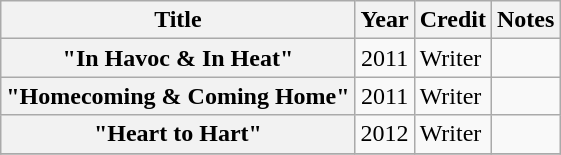<table class="wikitable sortable plainrowheaders">
<tr>
<th scope="col">Title</th>
<th scope="col">Year</th>
<th scope="col">Credit</th>
<th scope="col" class="unsortable">Notes</th>
</tr>
<tr>
<th scope="row">"In Havoc & In Heat"</th>
<td align="center">2011</td>
<td>Writer</td>
<td></td>
</tr>
<tr>
<th scope="row">"Homecoming & Coming Home"</th>
<td align="center">2011</td>
<td>Writer</td>
<td></td>
</tr>
<tr>
<th scope="row">"Heart to Hart"</th>
<td align="center">2012</td>
<td>Writer</td>
<td></td>
</tr>
<tr>
</tr>
</table>
